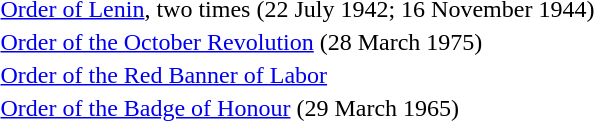<table>
<tr>
<td></td>
<td><a href='#'>Order of Lenin</a>, two times (22 July 1942; 16 November 1944)</td>
</tr>
<tr>
<td></td>
<td><a href='#'>Order of the October Revolution</a> (28 March 1975)</td>
</tr>
<tr>
<td></td>
<td><a href='#'>Order of the Red Banner of Labor</a></td>
</tr>
<tr>
<td></td>
<td><a href='#'>Order of the Badge of Honour</a> (29 March 1965)</td>
</tr>
<tr>
</tr>
</table>
